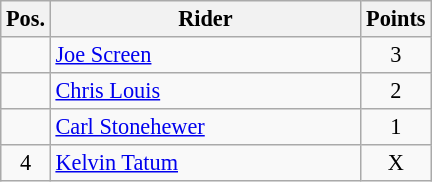<table class=wikitable style="font-size:93%;">
<tr>
<th width=25px>Pos.</th>
<th width=200px>Rider</th>
<th width=40px>Points</th>
</tr>
<tr align=center>
<td></td>
<td align=left><a href='#'>Joe Screen</a></td>
<td>3</td>
</tr>
<tr align=center>
<td></td>
<td align=left><a href='#'>Chris Louis</a></td>
<td>2</td>
</tr>
<tr align=center>
<td></td>
<td align=left><a href='#'>Carl Stonehewer</a></td>
<td>1</td>
</tr>
<tr align=center>
<td>4</td>
<td align=left><a href='#'>Kelvin Tatum</a></td>
<td>X</td>
</tr>
</table>
